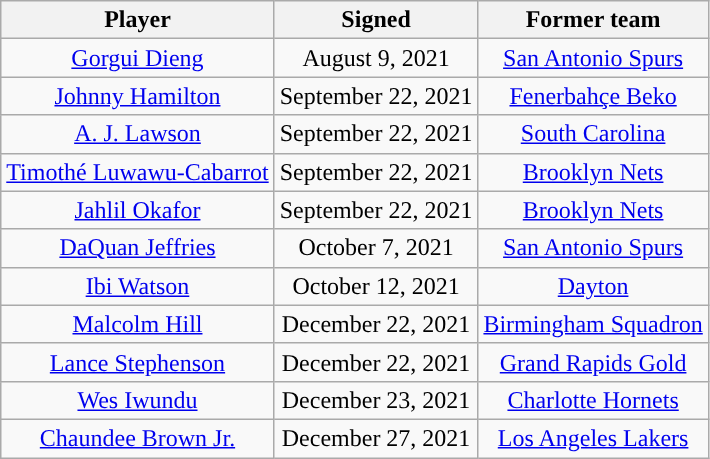<table class="wikitable sortable sortable" style="text-align: center">
<tr>
<th>Player</th>
<th>Signed</th>
<th>Former team</th>
</tr>
<tr>
<td><a href='#'>Gorgui Dieng</a></td>
<td>August 9, 2021</td>
<td><a href='#'>San Antonio Spurs</a></td>
</tr>
<tr>
<td><a href='#'>Johnny Hamilton</a></td>
<td>September 22, 2021</td>
<td><a href='#'>Fenerbahçe Beko</a></td>
</tr>
<tr>
<td><a href='#'>A. J. Lawson</a></td>
<td>September 22, 2021</td>
<td><a href='#'>South Carolina</a></td>
</tr>
<tr>
<td><a href='#'>Timothé Luwawu-Cabarrot</a></td>
<td>September 22, 2021</td>
<td><a href='#'>Brooklyn Nets</a></td>
</tr>
<tr>
<td><a href='#'>Jahlil Okafor</a></td>
<td>September 22, 2021</td>
<td><a href='#'>Brooklyn Nets</a></td>
</tr>
<tr>
<td><a href='#'>DaQuan Jeffries</a></td>
<td>October 7, 2021</td>
<td><a href='#'>San Antonio Spurs</a></td>
</tr>
<tr>
<td><a href='#'>Ibi Watson</a></td>
<td>October 12, 2021</td>
<td><a href='#'>Dayton</a></td>
</tr>
<tr>
<td><a href='#'>Malcolm Hill</a></td>
<td>December 22, 2021</td>
<td><a href='#'>Birmingham Squadron</a></td>
</tr>
<tr>
<td><a href='#'>Lance Stephenson</a></td>
<td>December 22, 2021</td>
<td><a href='#'>Grand Rapids Gold</a></td>
</tr>
<tr>
<td><a href='#'>Wes Iwundu</a></td>
<td>December 23, 2021</td>
<td><a href='#'>Charlotte Hornets</a></td>
</tr>
<tr>
<td><a href='#'>Chaundee Brown Jr.</a></td>
<td>December 27, 2021</td>
<td><a href='#'>Los Angeles Lakers</a></td>
</tr>
</table>
